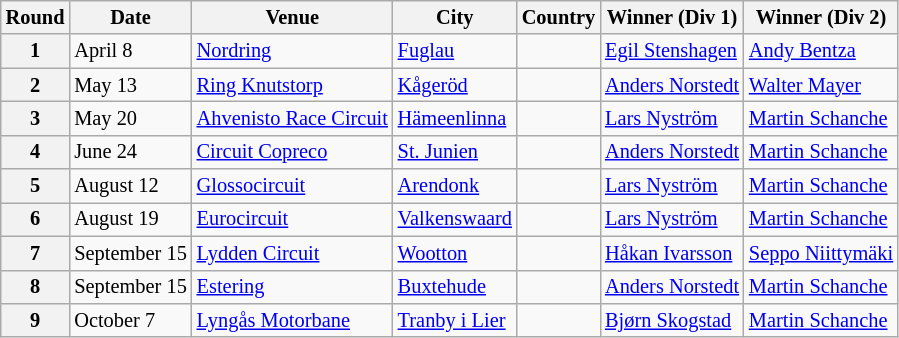<table class="wikitable" style="font-size: 85%;">
<tr>
<th>Round</th>
<th>Date</th>
<th>Venue</th>
<th>City</th>
<th>Country</th>
<th>Winner (Div 1)</th>
<th>Winner (Div 2)</th>
</tr>
<tr>
<th>1</th>
<td>April 8</td>
<td><a href='#'>Nordring</a></td>
<td><a href='#'>Fuglau</a></td>
<td></td>
<td> <a href='#'>Egil Stenshagen</a></td>
<td> <a href='#'>Andy Bentza</a></td>
</tr>
<tr>
<th>2</th>
<td>May 13</td>
<td><a href='#'>Ring Knutstorp</a></td>
<td><a href='#'>Kågeröd</a></td>
<td></td>
<td> <a href='#'>Anders Norstedt</a></td>
<td> <a href='#'>Walter Mayer</a></td>
</tr>
<tr>
<th>3</th>
<td>May 20</td>
<td><a href='#'>Ahvenisto Race Circuit</a></td>
<td><a href='#'>Hämeenlinna</a></td>
<td></td>
<td> <a href='#'>Lars Nyström</a></td>
<td> <a href='#'>Martin Schanche</a></td>
</tr>
<tr>
<th>4</th>
<td>June 24</td>
<td><a href='#'>Circuit Copreco</a></td>
<td><a href='#'>St. Junien</a></td>
<td></td>
<td> <a href='#'>Anders Norstedt</a></td>
<td> <a href='#'>Martin Schanche</a></td>
</tr>
<tr>
<th>5</th>
<td>August 12</td>
<td><a href='#'>Glossocircuit</a></td>
<td><a href='#'>Arendonk</a></td>
<td></td>
<td> <a href='#'>Lars Nyström</a></td>
<td> <a href='#'>Martin Schanche</a></td>
</tr>
<tr>
<th>6</th>
<td>August 19</td>
<td><a href='#'>Eurocircuit</a></td>
<td><a href='#'>Valkenswaard</a></td>
<td></td>
<td> <a href='#'>Lars Nyström</a></td>
<td> <a href='#'>Martin Schanche</a></td>
</tr>
<tr>
<th>7</th>
<td>September 15</td>
<td><a href='#'>Lydden Circuit</a></td>
<td><a href='#'>Wootton</a></td>
<td></td>
<td> <a href='#'>Håkan Ivarsson</a></td>
<td> <a href='#'>Seppo Niittymäki</a></td>
</tr>
<tr>
<th>8</th>
<td>September 15</td>
<td><a href='#'>Estering</a></td>
<td><a href='#'>Buxtehude</a></td>
<td></td>
<td> <a href='#'>Anders Norstedt</a></td>
<td> <a href='#'>Martin Schanche</a></td>
</tr>
<tr>
<th>9</th>
<td>October 7</td>
<td><a href='#'>Lyngås Motorbane</a></td>
<td><a href='#'>Tranby i Lier</a></td>
<td></td>
<td> <a href='#'>Bjørn Skogstad</a></td>
<td> <a href='#'>Martin Schanche</a></td>
</tr>
</table>
